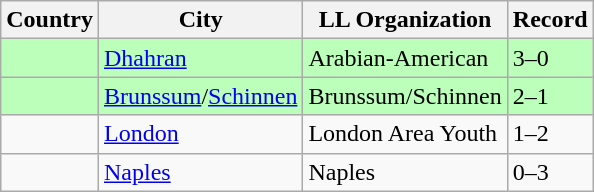<table class="wikitable">
<tr>
<th>Country</th>
<th>City</th>
<th>LL Organization</th>
<th>Record</th>
</tr>
<tr bgcolor=#bbffbb>
<td><strong></strong></td>
<td><a href='#'>Dhahran</a></td>
<td>Arabian-American</td>
<td>3–0</td>
</tr>
<tr bgcolor=#bbffbb>
<td><strong></strong></td>
<td><a href='#'>Brunssum</a>/<a href='#'>Schinnen</a></td>
<td>Brunssum/Schinnen</td>
<td>2–1</td>
</tr>
<tr>
<td><strong></strong></td>
<td><a href='#'>London</a></td>
<td>London Area Youth</td>
<td>1–2</td>
</tr>
<tr>
<td><strong></strong></td>
<td><a href='#'>Naples</a></td>
<td>Naples</td>
<td>0–3</td>
</tr>
</table>
